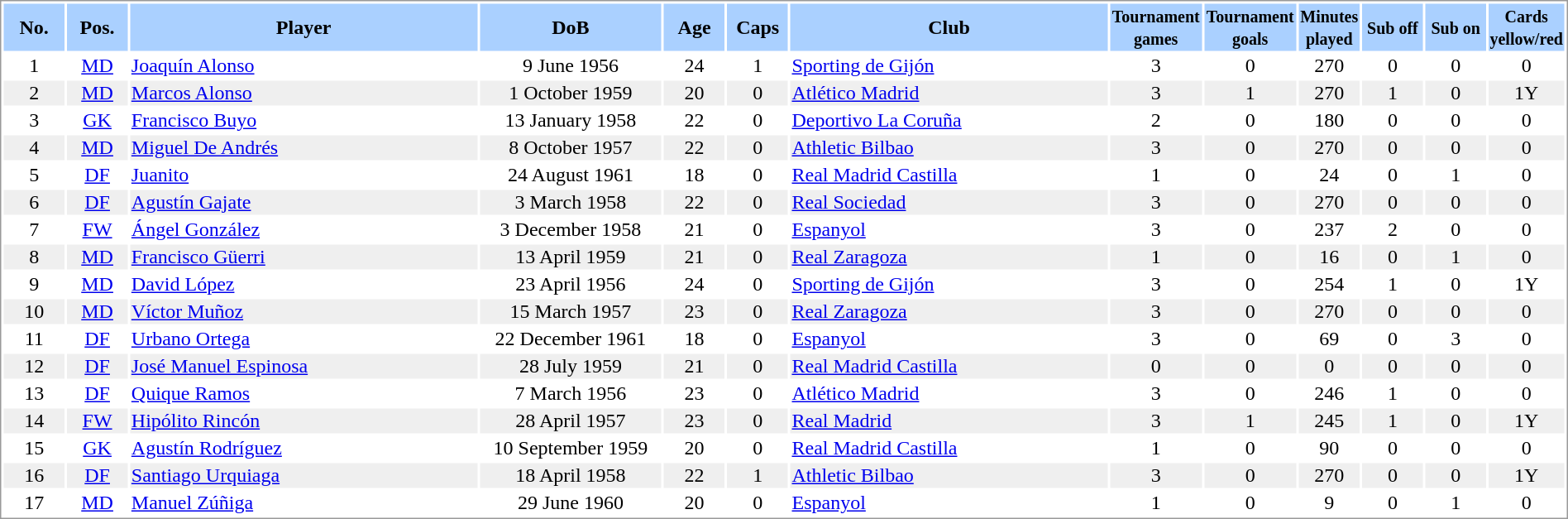<table border="0" width="100%" style="border: 1px solid #999; background-color:#FFFFFF; text-align:center">
<tr align="center" bgcolor="#AAD0FF">
<th width=4%>No.</th>
<th width=4%>Pos.</th>
<th width=23%>Player</th>
<th width=12%>DoB</th>
<th width=4%>Age</th>
<th width=4%>Caps</th>
<th width=21%>Club</th>
<th width=6%><small>Tournament<br>games</small></th>
<th width=6%><small>Tournament<br>goals</small></th>
<th width=4%><small>Minutes<br>played</small></th>
<th width=4%><small>Sub off</small></th>
<th width=4%><small>Sub on</small></th>
<th width=4%><small>Cards<br>yellow/red</small></th>
</tr>
<tr>
<td>1</td>
<td><a href='#'>MD</a></td>
<td align="left"><a href='#'>Joaquín Alonso</a></td>
<td>9 June 1956</td>
<td>24</td>
<td>1</td>
<td align="left"> <a href='#'>Sporting de Gijón</a></td>
<td>3</td>
<td>0</td>
<td>270</td>
<td>0</td>
<td>0</td>
<td>0</td>
</tr>
<tr bgcolor="#EFEFEF">
<td>2</td>
<td><a href='#'>MD</a></td>
<td align="left"><a href='#'>Marcos Alonso</a></td>
<td>1 October 1959</td>
<td>20</td>
<td>0</td>
<td align="left"> <a href='#'>Atlético Madrid</a></td>
<td>3</td>
<td>1</td>
<td>270</td>
<td>1</td>
<td>0</td>
<td>1Y</td>
</tr>
<tr>
<td>3</td>
<td><a href='#'>GK</a></td>
<td align="left"><a href='#'>Francisco Buyo</a></td>
<td>13 January 1958</td>
<td>22</td>
<td>0</td>
<td align="left"> <a href='#'>Deportivo La Coruña</a></td>
<td>2</td>
<td>0</td>
<td>180</td>
<td>0</td>
<td>0</td>
<td>0</td>
</tr>
<tr bgcolor="#EFEFEF">
<td>4</td>
<td><a href='#'>MD</a></td>
<td align="left"><a href='#'>Miguel De Andrés</a></td>
<td>8 October 1957</td>
<td>22</td>
<td>0</td>
<td align="left"> <a href='#'>Athletic Bilbao</a></td>
<td>3</td>
<td>0</td>
<td>270</td>
<td>0</td>
<td>0</td>
<td>0</td>
</tr>
<tr>
<td>5</td>
<td><a href='#'>DF</a></td>
<td align="left"><a href='#'>Juanito</a></td>
<td>24 August 1961</td>
<td>18</td>
<td>0</td>
<td align="left"> <a href='#'>Real Madrid Castilla</a></td>
<td>1</td>
<td>0</td>
<td>24</td>
<td>0</td>
<td>1</td>
<td>0</td>
</tr>
<tr bgcolor="#EFEFEF">
<td>6</td>
<td><a href='#'>DF</a></td>
<td align="left"><a href='#'>Agustín Gajate</a></td>
<td>3 March 1958</td>
<td>22</td>
<td>0</td>
<td align="left"> <a href='#'>Real Sociedad</a></td>
<td>3</td>
<td>0</td>
<td>270</td>
<td>0</td>
<td>0</td>
<td>0</td>
</tr>
<tr>
<td>7</td>
<td><a href='#'>FW</a></td>
<td align="left"><a href='#'>Ángel González</a></td>
<td>3 December 1958</td>
<td>21</td>
<td>0</td>
<td align="left"> <a href='#'>Espanyol</a></td>
<td>3</td>
<td>0</td>
<td>237</td>
<td>2</td>
<td>0</td>
<td>0</td>
</tr>
<tr bgcolor="#EFEFEF">
<td>8</td>
<td><a href='#'>MD</a></td>
<td align="left"><a href='#'>Francisco Güerri</a></td>
<td>13 April 1959</td>
<td>21</td>
<td>0</td>
<td align="left"> <a href='#'>Real Zaragoza</a></td>
<td>1</td>
<td>0</td>
<td>16</td>
<td>0</td>
<td>1</td>
<td>0</td>
</tr>
<tr>
<td>9</td>
<td><a href='#'>MD</a></td>
<td align="left"><a href='#'>David López</a></td>
<td>23 April 1956</td>
<td>24</td>
<td>0</td>
<td align="left"> <a href='#'>Sporting de Gijón</a></td>
<td>3</td>
<td>0</td>
<td>254</td>
<td>1</td>
<td>0</td>
<td>1Y</td>
</tr>
<tr bgcolor="#EFEFEF">
<td>10</td>
<td><a href='#'>MD</a></td>
<td align="left"><a href='#'>Víctor Muñoz</a></td>
<td>15 March 1957</td>
<td>23</td>
<td>0</td>
<td align="left"> <a href='#'>Real Zaragoza</a></td>
<td>3</td>
<td>0</td>
<td>270</td>
<td>0</td>
<td>0</td>
<td>0</td>
</tr>
<tr>
<td>11</td>
<td><a href='#'>DF</a></td>
<td align="left"><a href='#'>Urbano Ortega</a></td>
<td>22 December 1961</td>
<td>18</td>
<td>0</td>
<td align="left"> <a href='#'>Espanyol</a></td>
<td>3</td>
<td>0</td>
<td>69</td>
<td>0</td>
<td>3</td>
<td>0</td>
</tr>
<tr bgcolor="#EFEFEF">
<td>12</td>
<td><a href='#'>DF</a></td>
<td align="left"><a href='#'>José Manuel Espinosa</a></td>
<td>28 July 1959</td>
<td>21</td>
<td>0</td>
<td align="left"> <a href='#'>Real Madrid Castilla</a></td>
<td>0</td>
<td>0</td>
<td>0</td>
<td>0</td>
<td>0</td>
<td>0</td>
</tr>
<tr>
<td>13</td>
<td><a href='#'>DF</a></td>
<td align="left"><a href='#'>Quique Ramos</a></td>
<td>7 March 1956</td>
<td>23</td>
<td>0</td>
<td align="left"> <a href='#'>Atlético Madrid</a></td>
<td>3</td>
<td>0</td>
<td>246</td>
<td>1</td>
<td>0</td>
<td>0</td>
</tr>
<tr bgcolor="#EFEFEF">
<td>14</td>
<td><a href='#'>FW</a></td>
<td align="left"><a href='#'>Hipólito Rincón</a></td>
<td>28 April 1957</td>
<td>23</td>
<td>0</td>
<td align="left"> <a href='#'>Real Madrid</a></td>
<td>3</td>
<td>1</td>
<td>245</td>
<td>1</td>
<td>0</td>
<td>1Y</td>
</tr>
<tr>
<td>15</td>
<td><a href='#'>GK</a></td>
<td align="left"><a href='#'>Agustín Rodríguez</a></td>
<td>10 September 1959</td>
<td>20</td>
<td>0</td>
<td align="left"> <a href='#'>Real Madrid Castilla</a></td>
<td>1</td>
<td>0</td>
<td>90</td>
<td>0</td>
<td>0</td>
<td>0</td>
</tr>
<tr bgcolor="#EFEFEF">
<td>16</td>
<td><a href='#'>DF</a></td>
<td align="left"><a href='#'>Santiago Urquiaga</a></td>
<td>18 April 1958</td>
<td>22</td>
<td>1</td>
<td align="left"> <a href='#'>Athletic Bilbao</a></td>
<td>3</td>
<td>0</td>
<td>270</td>
<td>0</td>
<td>0</td>
<td>1Y</td>
</tr>
<tr>
<td>17</td>
<td><a href='#'>MD</a></td>
<td align="left"><a href='#'>Manuel Zúñiga</a></td>
<td>29 June 1960</td>
<td>20</td>
<td>0</td>
<td align="left"> <a href='#'>Espanyol</a></td>
<td>1</td>
<td>0</td>
<td>9</td>
<td>0</td>
<td>1</td>
<td>0</td>
</tr>
</table>
